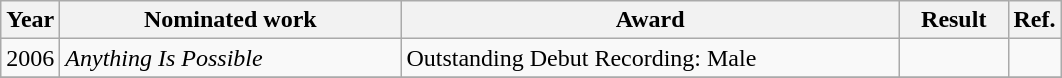<table class="wikitable">
<tr>
<th>Year</th>
<th width="220">Nominated work</th>
<th width="325">Award</th>
<th width="65">Result</th>
<th>Ref.</th>
</tr>
<tr>
<td align="center" rowspan=1>2006</td>
<td><em>Anything Is Possible</em></td>
<td>Outstanding Debut Recording: Male</td>
<td></td>
<td align="center"></td>
</tr>
<tr>
</tr>
</table>
